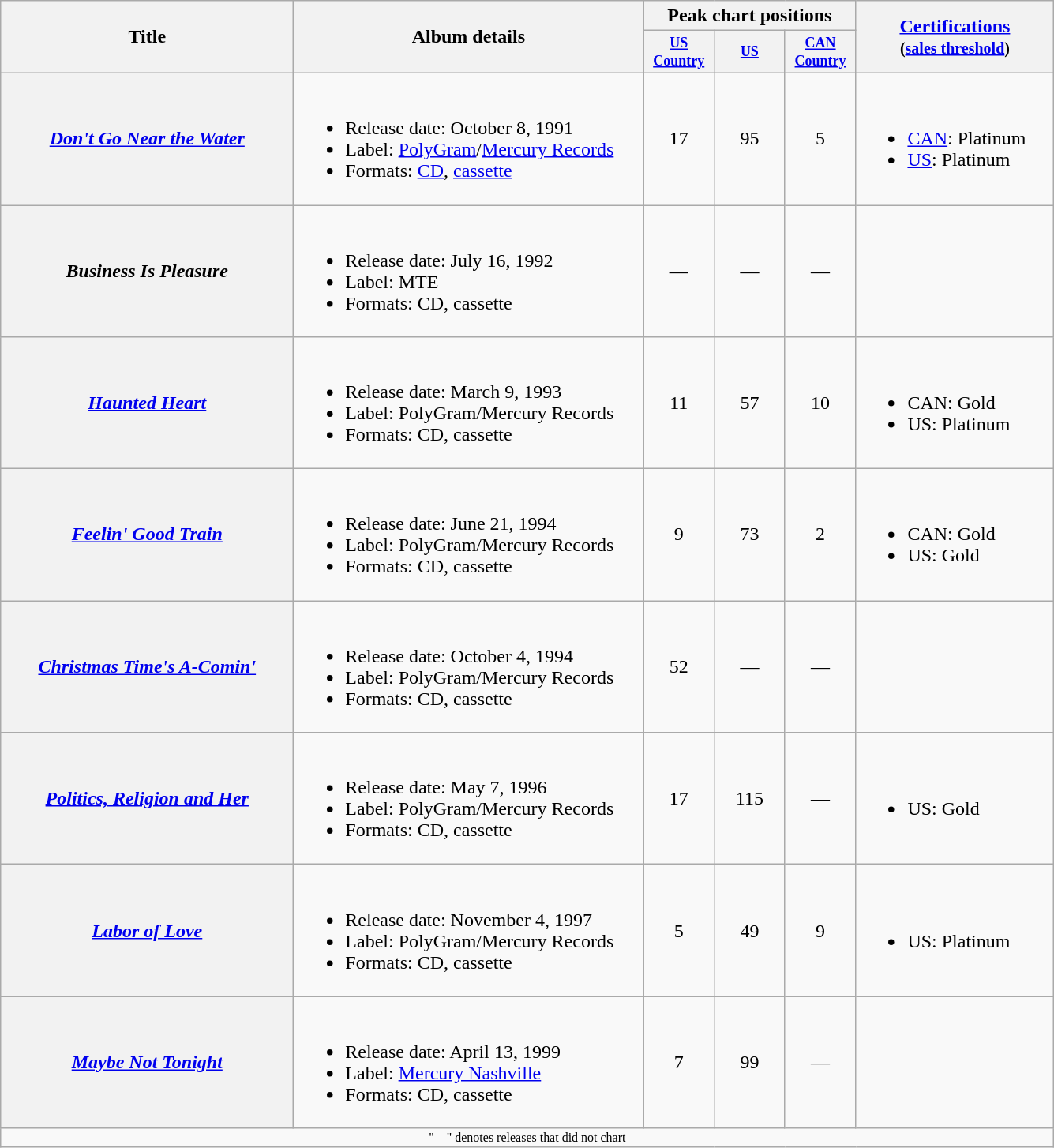<table class="wikitable plainrowheaders" style="text-align:center;">
<tr>
<th scope="col" rowspan="2" style="width:15em;">Title</th>
<th scope="col" rowspan="2" style="width:18em;">Album details</th>
<th scope="col" colspan="3">Peak chart positions</th>
<th scope="col" rowspan="2" style="width:10em;"><a href='#'>Certifications</a><br><small>(<a href='#'>sales threshold</a>)</small></th>
</tr>
<tr>
<th scope="col" style="width:4.5em;font-size:75%;"><a href='#'>US Country</a><br></th>
<th scope="col" style="width:4.5em;font-size:75%;"><a href='#'>US</a><br></th>
<th scope="col" style="width:4.5em;font-size:75%;"><a href='#'>CAN Country</a><br></th>
</tr>
<tr>
<th scope="row"><em><a href='#'>Don't Go Near the Water</a></em></th>
<td align="left"><br><ul><li>Release date: October 8, 1991</li><li>Label: <a href='#'>PolyGram</a>/<a href='#'>Mercury Records</a></li><li>Formats: <a href='#'>CD</a>, <a href='#'>cassette</a></li></ul></td>
<td>17</td>
<td>95</td>
<td>5</td>
<td align="left"><br><ul><li><a href='#'>CAN</a>: Platinum</li><li><a href='#'>US</a>: Platinum</li></ul></td>
</tr>
<tr>
<th scope="row"><em>Business Is Pleasure</em></th>
<td align="left"><br><ul><li>Release date: July 16, 1992</li><li>Label: MTE</li><li>Formats: CD, cassette</li></ul></td>
<td>—</td>
<td>—</td>
<td>—</td>
<td></td>
</tr>
<tr>
<th scope="row"><em><a href='#'>Haunted Heart</a></em></th>
<td align="left"><br><ul><li>Release date: March 9, 1993</li><li>Label: PolyGram/Mercury Records</li><li>Formats: CD, cassette</li></ul></td>
<td>11</td>
<td>57</td>
<td>10</td>
<td align="left"><br><ul><li>CAN: Gold</li><li>US: Platinum</li></ul></td>
</tr>
<tr>
<th scope="row"><em><a href='#'>Feelin' Good Train</a></em></th>
<td align="left"><br><ul><li>Release date: June 21, 1994</li><li>Label: PolyGram/Mercury Records</li><li>Formats: CD, cassette</li></ul></td>
<td>9</td>
<td>73</td>
<td>2</td>
<td align="left"><br><ul><li>CAN: Gold</li><li>US: Gold</li></ul></td>
</tr>
<tr>
<th scope="row"><em><a href='#'>Christmas Time's A-Comin'</a></em></th>
<td align="left"><br><ul><li>Release date: October 4, 1994</li><li>Label: PolyGram/Mercury Records</li><li>Formats: CD, cassette</li></ul></td>
<td>52</td>
<td>—</td>
<td>—</td>
<td></td>
</tr>
<tr>
<th scope="row"><em><a href='#'>Politics, Religion and Her</a></em></th>
<td align="left"><br><ul><li>Release date: May 7, 1996</li><li>Label: PolyGram/Mercury Records</li><li>Formats: CD, cassette</li></ul></td>
<td>17</td>
<td>115</td>
<td>—</td>
<td align="left"><br><ul><li>US: Gold</li></ul></td>
</tr>
<tr>
<th scope="row"><em><a href='#'>Labor of Love</a></em></th>
<td align="left"><br><ul><li>Release date: November 4, 1997</li><li>Label: PolyGram/Mercury Records</li><li>Formats: CD, cassette</li></ul></td>
<td>5</td>
<td>49</td>
<td>9</td>
<td align="left"><br><ul><li>US: Platinum</li></ul></td>
</tr>
<tr>
<th scope="row"><em><a href='#'>Maybe Not Tonight</a></em></th>
<td align="left"><br><ul><li>Release date: April 13, 1999</li><li>Label: <a href='#'>Mercury Nashville</a></li><li>Formats: CD, cassette</li></ul></td>
<td>7</td>
<td>99</td>
<td>—</td>
<td></td>
</tr>
<tr>
<td colspan="6" style="font-size:8pt">"—" denotes releases that did not chart</td>
</tr>
</table>
